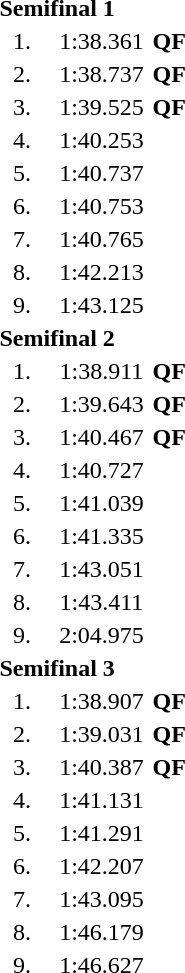<table style="text-align:center">
<tr>
<td colspan="4" style="text-align:left;"><strong>Semifinal 1</strong></td>
</tr>
<tr>
<td width=30>1.</td>
<td align=left></td>
<td width=60>1:38.361</td>
<td><strong>QF</strong></td>
</tr>
<tr>
<td>2.</td>
<td align=left></td>
<td>1:38.737</td>
<td><strong>QF</strong></td>
</tr>
<tr>
<td>3.</td>
<td align=left></td>
<td>1:39.525</td>
<td><strong>QF</strong></td>
</tr>
<tr>
<td>4.</td>
<td align=left></td>
<td>1:40.253</td>
</tr>
<tr>
<td>5.</td>
<td align=left></td>
<td>1:40.737</td>
</tr>
<tr>
<td>6.</td>
<td align=left></td>
<td>1:40.753</td>
</tr>
<tr>
<td>7.</td>
<td align=left></td>
<td>1:40.765</td>
</tr>
<tr>
<td>8.</td>
<td align=left></td>
<td>1:42.213</td>
</tr>
<tr>
<td>9.</td>
<td align=left></td>
<td>1:43.125</td>
</tr>
<tr>
<td colspan="4" style="text-align:left;"><strong>Semifinal 2</strong></td>
</tr>
<tr>
<td>1.</td>
<td align=left></td>
<td>1:38.911</td>
<td><strong>QF</strong></td>
</tr>
<tr>
<td>2.</td>
<td align=left></td>
<td>1:39.643</td>
<td><strong>QF</strong></td>
</tr>
<tr>
<td>3.</td>
<td align=left></td>
<td>1:40.467</td>
<td><strong>QF</strong></td>
</tr>
<tr>
<td>4.</td>
<td align=left></td>
<td>1:40.727</td>
</tr>
<tr>
<td>5.</td>
<td align=left></td>
<td>1:41.039</td>
</tr>
<tr>
<td>6.</td>
<td align=left></td>
<td>1:41.335</td>
</tr>
<tr>
<td>7.</td>
<td align=left></td>
<td>1:43.051</td>
</tr>
<tr>
<td>8.</td>
<td align=left></td>
<td>1:43.411</td>
</tr>
<tr>
<td>9.</td>
<td align=left></td>
<td>2:04.975</td>
</tr>
<tr>
<td colspan="4" style="text-align:left;"><strong>Semifinal 3</strong></td>
</tr>
<tr>
<td>1.</td>
<td align=left></td>
<td>1:38.907</td>
<td><strong>QF</strong></td>
</tr>
<tr>
<td>2.</td>
<td align=left></td>
<td>1:39.031</td>
<td><strong>QF</strong></td>
</tr>
<tr>
<td>3.</td>
<td align=left></td>
<td>1:40.387</td>
<td><strong>QF</strong></td>
</tr>
<tr>
<td>4.</td>
<td align=left></td>
<td>1:41.131</td>
</tr>
<tr>
<td>5.</td>
<td align=left></td>
<td>1:41.291</td>
</tr>
<tr>
<td>6.</td>
<td align=left></td>
<td>1:42.207</td>
</tr>
<tr>
<td>7.</td>
<td align=left></td>
<td>1:43.095</td>
</tr>
<tr>
<td>8.</td>
<td align=left></td>
<td>1:46.179</td>
</tr>
<tr>
<td>9.</td>
<td align=left></td>
<td>1:46.627</td>
</tr>
</table>
